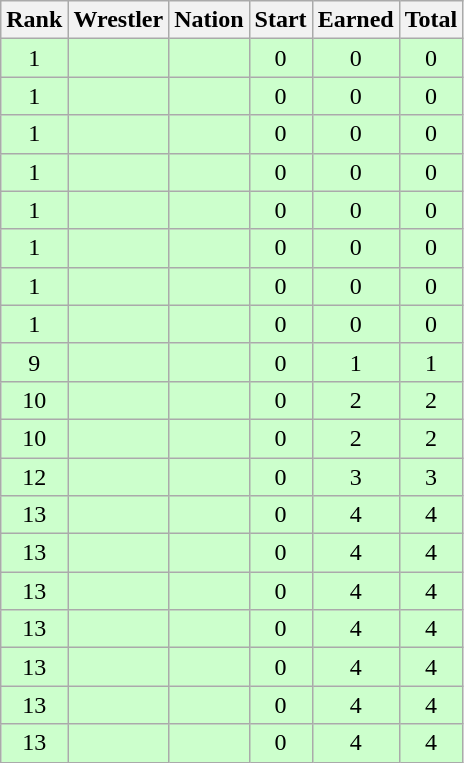<table class="wikitable sortable" style="text-align:center;">
<tr>
<th>Rank</th>
<th>Wrestler</th>
<th>Nation</th>
<th>Start</th>
<th>Earned</th>
<th>Total</th>
</tr>
<tr style="background:#cfc;">
<td>1</td>
<td align=left></td>
<td align=left></td>
<td>0</td>
<td>0</td>
<td>0</td>
</tr>
<tr style="background:#cfc;">
<td>1</td>
<td align=left></td>
<td align=left></td>
<td>0</td>
<td>0</td>
<td>0</td>
</tr>
<tr style="background:#cfc;">
<td>1</td>
<td align=left></td>
<td align=left></td>
<td>0</td>
<td>0</td>
<td>0</td>
</tr>
<tr style="background:#cfc;">
<td>1</td>
<td align=left></td>
<td align=left></td>
<td>0</td>
<td>0</td>
<td>0</td>
</tr>
<tr style="background:#cfc;">
<td>1</td>
<td align=left></td>
<td align=left></td>
<td>0</td>
<td>0</td>
<td>0</td>
</tr>
<tr style="background:#cfc;">
<td>1</td>
<td align=left></td>
<td align=left></td>
<td>0</td>
<td>0</td>
<td>0</td>
</tr>
<tr style="background:#cfc;">
<td>1</td>
<td align=left></td>
<td align=left></td>
<td>0</td>
<td>0</td>
<td>0</td>
</tr>
<tr style="background:#cfc;">
<td>1</td>
<td align=left></td>
<td align=left></td>
<td>0</td>
<td>0</td>
<td>0</td>
</tr>
<tr style="background:#cfc;">
<td>9</td>
<td align=left></td>
<td align=left></td>
<td>0</td>
<td>1</td>
<td>1</td>
</tr>
<tr style="background:#cfc;">
<td>10</td>
<td align=left></td>
<td align=left></td>
<td>0</td>
<td>2</td>
<td>2</td>
</tr>
<tr style="background:#cfc;">
<td>10</td>
<td align=left></td>
<td align=left></td>
<td>0</td>
<td>2</td>
<td>2</td>
</tr>
<tr style="background:#cfc;">
<td>12</td>
<td align=left></td>
<td align=left></td>
<td>0</td>
<td>3</td>
<td>3</td>
</tr>
<tr style="background:#cfc;">
<td>13</td>
<td align=left></td>
<td align=left></td>
<td>0</td>
<td>4</td>
<td>4</td>
</tr>
<tr style="background:#cfc;">
<td>13</td>
<td align=left></td>
<td align=left></td>
<td>0</td>
<td>4</td>
<td>4</td>
</tr>
<tr style="background:#cfc;">
<td>13</td>
<td align=left></td>
<td align=left></td>
<td>0</td>
<td>4</td>
<td>4</td>
</tr>
<tr style="background:#cfc;">
<td>13</td>
<td align=left></td>
<td align=left></td>
<td>0</td>
<td>4</td>
<td>4</td>
</tr>
<tr style="background:#cfc;">
<td>13</td>
<td align=left></td>
<td align=left></td>
<td>0</td>
<td>4</td>
<td>4</td>
</tr>
<tr style="background:#cfc;">
<td>13</td>
<td align=left></td>
<td align=left></td>
<td>0</td>
<td>4</td>
<td>4</td>
</tr>
<tr style="background:#cfc;">
<td>13</td>
<td align=left></td>
<td align=left></td>
<td>0</td>
<td>4</td>
<td>4</td>
</tr>
</table>
